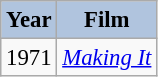<table class="wikitable" style="font-size:95%;">
<tr>
<th style="background:#B0C4DE;">Year</th>
<th style="background:#B0C4DE;">Film</th>
</tr>
<tr>
<td>1971</td>
<td><em><a href='#'>Making It</a></em></td>
</tr>
</table>
